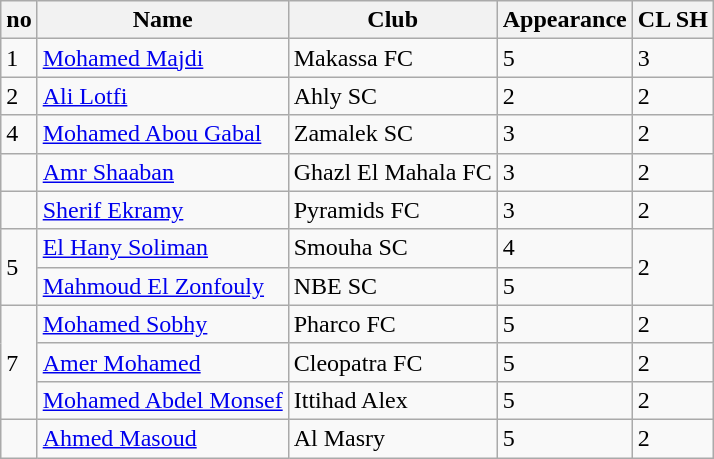<table class="wikitable">
<tr>
<th>no</th>
<th>Name</th>
<th>Club</th>
<th>Appearance</th>
<th>CL SH</th>
</tr>
<tr>
<td>1</td>
<td> <a href='#'>Mohamed Majdi</a></td>
<td>Makassa FC</td>
<td>5</td>
<td>3</td>
</tr>
<tr>
<td>2</td>
<td> <a href='#'>Ali Lotfi</a></td>
<td>Ahly SC</td>
<td>2</td>
<td>2</td>
</tr>
<tr>
<td>4</td>
<td> <a href='#'>Mohamed Abou Gabal</a></td>
<td>Zamalek SC</td>
<td>3</td>
<td>2</td>
</tr>
<tr>
<td></td>
<td> <a href='#'>Amr Shaaban</a></td>
<td>Ghazl El Mahala FC</td>
<td>3</td>
<td>2</td>
</tr>
<tr>
<td></td>
<td> <a href='#'>Sherif Ekramy</a></td>
<td>Pyramids FC</td>
<td>3</td>
<td>2</td>
</tr>
<tr>
<td rowspan="2">5</td>
<td> <a href='#'>El Hany Soliman</a></td>
<td>Smouha SC</td>
<td>4</td>
<td rowspan="2">2</td>
</tr>
<tr>
<td> <a href='#'>Mahmoud El Zonfouly</a></td>
<td>NBE SC</td>
<td>5</td>
</tr>
<tr>
<td rowspan="3">7</td>
<td> <a href='#'>Mohamed Sobhy</a></td>
<td>Pharco FC</td>
<td>5</td>
<td>2</td>
</tr>
<tr>
<td> <a href='#'>Amer Mohamed</a></td>
<td>Cleopatra FC</td>
<td>5</td>
<td>2</td>
</tr>
<tr>
<td> <a href='#'>Mohamed Abdel Monsef</a></td>
<td>Ittihad Alex</td>
<td>5</td>
<td>2</td>
</tr>
<tr>
<td></td>
<td> <a href='#'>Ahmed Masoud</a></td>
<td>Al Masry</td>
<td>5</td>
<td>2</td>
</tr>
</table>
